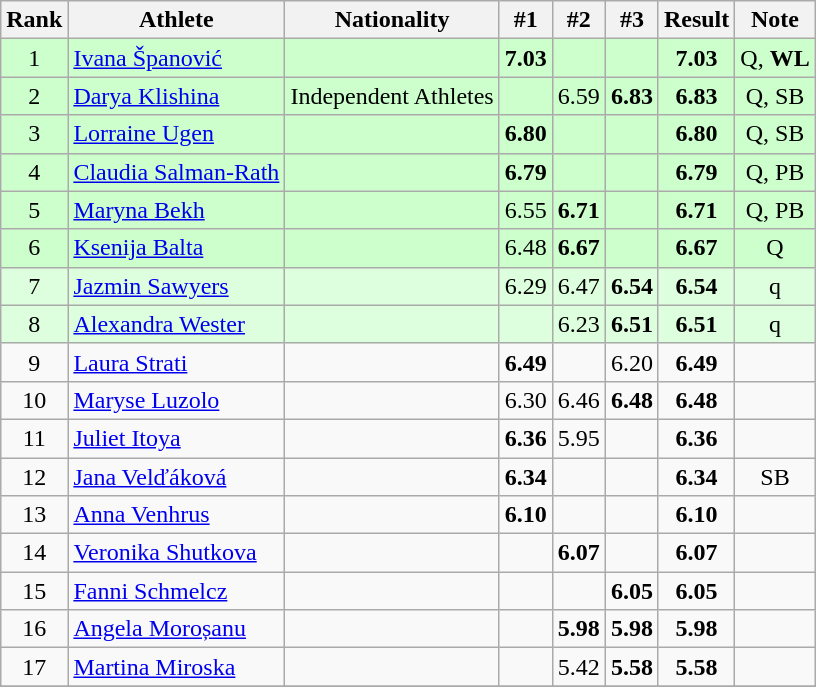<table class="wikitable sortable" style="text-align:center">
<tr>
<th>Rank</th>
<th>Athlete</th>
<th>Nationality</th>
<th>#1</th>
<th>#2</th>
<th>#3</th>
<th>Result</th>
<th>Note</th>
</tr>
<tr bgcolor=ccffcc>
<td>1</td>
<td align=left><a href='#'>Ivana Španović</a></td>
<td align=left></td>
<td><strong>7.03</strong></td>
<td></td>
<td></td>
<td><strong>7.03</strong></td>
<td>Q, <strong>WL</strong></td>
</tr>
<tr bgcolor=ccffcc>
<td>2</td>
<td align=left><a href='#'>Darya Klishina</a></td>
<td align=left>Independent Athletes</td>
<td></td>
<td>6.59</td>
<td><strong>6.83</strong></td>
<td><strong>6.83</strong></td>
<td>Q, SB</td>
</tr>
<tr bgcolor=ccffcc>
<td>3</td>
<td align=left><a href='#'>Lorraine Ugen</a></td>
<td align=left></td>
<td><strong>6.80</strong></td>
<td></td>
<td></td>
<td><strong>6.80</strong></td>
<td>Q, SB</td>
</tr>
<tr bgcolor=ccffcc>
<td>4</td>
<td align=left><a href='#'>Claudia Salman-Rath</a></td>
<td align=left></td>
<td><strong>6.79</strong></td>
<td></td>
<td></td>
<td><strong>6.79</strong></td>
<td>Q, PB</td>
</tr>
<tr bgcolor=ccffcc>
<td>5</td>
<td align=left><a href='#'>Maryna Bekh</a></td>
<td align=left></td>
<td>6.55</td>
<td><strong>6.71</strong></td>
<td></td>
<td><strong>6.71</strong></td>
<td>Q, PB</td>
</tr>
<tr bgcolor=ccffcc>
<td>6</td>
<td align=left><a href='#'>Ksenija Balta</a></td>
<td align=left></td>
<td>6.48</td>
<td><strong>6.67</strong></td>
<td></td>
<td><strong>6.67</strong></td>
<td>Q</td>
</tr>
<tr bgcolor=ddffdd>
<td>7</td>
<td align=left><a href='#'>Jazmin Sawyers</a></td>
<td align=left></td>
<td>6.29</td>
<td>6.47</td>
<td><strong>6.54</strong></td>
<td><strong>6.54</strong></td>
<td>q</td>
</tr>
<tr bgcolor=ddffdd>
<td>8</td>
<td align=left><a href='#'>Alexandra Wester</a></td>
<td align=left></td>
<td></td>
<td>6.23</td>
<td><strong>6.51</strong></td>
<td><strong>6.51</strong></td>
<td>q</td>
</tr>
<tr>
<td>9</td>
<td align=left><a href='#'>Laura Strati</a></td>
<td align=left></td>
<td><strong>6.49</strong></td>
<td></td>
<td>6.20</td>
<td><strong>6.49</strong></td>
<td></td>
</tr>
<tr>
<td>10</td>
<td align=left><a href='#'>Maryse Luzolo</a></td>
<td align=left></td>
<td>6.30</td>
<td>6.46</td>
<td><strong>6.48</strong></td>
<td><strong>6.48</strong></td>
<td></td>
</tr>
<tr>
<td>11</td>
<td align=left><a href='#'>Juliet Itoya</a></td>
<td align=left></td>
<td><strong>6.36</strong></td>
<td>5.95</td>
<td></td>
<td><strong>6.36</strong></td>
<td></td>
</tr>
<tr>
<td>12</td>
<td align=left><a href='#'>Jana Velďáková</a></td>
<td align=left></td>
<td><strong>6.34</strong></td>
<td></td>
<td></td>
<td><strong>6.34</strong></td>
<td>SB</td>
</tr>
<tr>
<td>13</td>
<td align=left><a href='#'>Anna Venhrus</a></td>
<td align=left></td>
<td><strong>6.10</strong></td>
<td></td>
<td></td>
<td><strong>6.10</strong></td>
<td></td>
</tr>
<tr>
<td>14</td>
<td align=left><a href='#'>Veronika Shutkova</a></td>
<td align=left></td>
<td></td>
<td><strong>6.07</strong></td>
<td></td>
<td><strong>6.07</strong></td>
<td></td>
</tr>
<tr>
<td>15</td>
<td align=left><a href='#'>Fanni Schmelcz</a></td>
<td align=left></td>
<td></td>
<td></td>
<td><strong>6.05</strong></td>
<td><strong>6.05</strong></td>
<td></td>
</tr>
<tr>
<td>16</td>
<td align=left><a href='#'>Angela Moroșanu</a></td>
<td align=left></td>
<td></td>
<td><strong>5.98</strong></td>
<td><strong>5.98</strong></td>
<td><strong>5.98</strong></td>
<td></td>
</tr>
<tr>
<td>17</td>
<td align=left><a href='#'>Martina Miroska</a></td>
<td align=left></td>
<td></td>
<td>5.42</td>
<td><strong>5.58</strong></td>
<td><strong>5.58</strong></td>
<td></td>
</tr>
<tr>
</tr>
</table>
